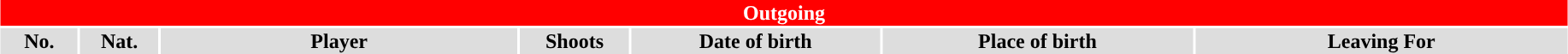<table class="toccolours" style="width:97%; clear:both; margin:1.5em auto; text-align:center;">
<tr>
<th colspan="7" style="background:red; color:white;”">Outgoing</th>
</tr>
<tr style="background:#ddd;">
<th width="5%">No.</th>
<th width="5%">Nat.</th>
<th>Player</th>
<th width="7%">Shoots</th>
<th width="16%">Date of birth</th>
<th width="20%">Place of birth</th>
<th width="24%">Leaving For</th>
</tr>
</table>
